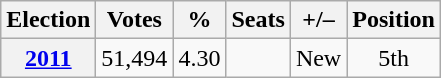<table class=wikitable style=text-align:center>
<tr>
<th><strong>Election</strong></th>
<th><strong>Votes</strong></th>
<th><strong>%</strong></th>
<th><strong>Seats</strong></th>
<th><strong>+/–</strong></th>
<th><strong>Position</strong></th>
</tr>
<tr>
<th><a href='#'>2011</a></th>
<td>51,494</td>
<td>4.30</td>
<td></td>
<td>New</td>
<td> 5th</td>
</tr>
</table>
